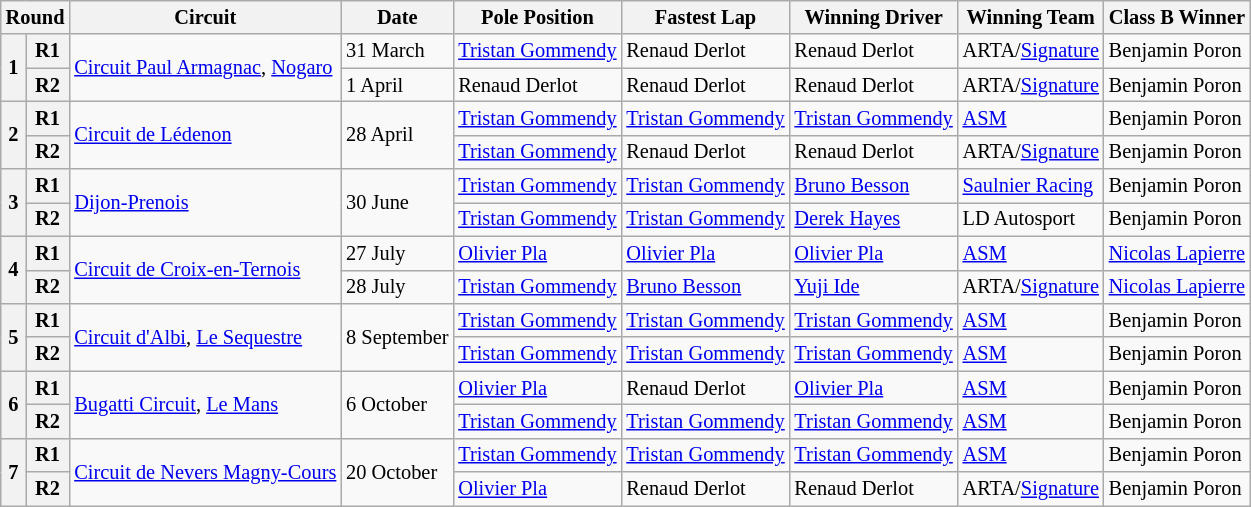<table class="wikitable" style="font-size: 85%">
<tr>
<th colspan=2>Round</th>
<th>Circuit</th>
<th>Date</th>
<th>Pole Position</th>
<th>Fastest Lap</th>
<th>Winning Driver</th>
<th>Winning Team</th>
<th>Class B Winner</th>
</tr>
<tr>
<th rowspan=2>1</th>
<th>R1</th>
<td rowspan=2 nowrap><a href='#'>Circuit Paul Armagnac</a>, <a href='#'>Nogaro</a></td>
<td>31 March</td>
<td> <a href='#'>Tristan Gommendy</a></td>
<td> Renaud Derlot</td>
<td> Renaud Derlot</td>
<td> ARTA/<a href='#'>Signature</a></td>
<td> Benjamin Poron</td>
</tr>
<tr>
<th>R2</th>
<td>1 April</td>
<td> Renaud Derlot</td>
<td> Renaud Derlot</td>
<td> Renaud Derlot</td>
<td nowrap> ARTA/<a href='#'>Signature</a></td>
<td nowrap> Benjamin Poron</td>
</tr>
<tr>
<th rowspan=2>2</th>
<th>R1</th>
<td rowspan=2><a href='#'>Circuit de Lédenon</a></td>
<td rowspan=2>28 April</td>
<td> <a href='#'>Tristan Gommendy</a></td>
<td> <a href='#'>Tristan Gommendy</a></td>
<td> <a href='#'>Tristan Gommendy</a></td>
<td> <a href='#'>ASM</a></td>
<td> Benjamin Poron</td>
</tr>
<tr>
<th>R2</th>
<td> <a href='#'>Tristan Gommendy</a></td>
<td> Renaud Derlot</td>
<td> Renaud Derlot</td>
<td> ARTA/<a href='#'>Signature</a></td>
<td> Benjamin Poron</td>
</tr>
<tr>
<th rowspan=2>3</th>
<th>R1</th>
<td rowspan=2><a href='#'>Dijon-Prenois</a></td>
<td rowspan=2>30 June</td>
<td> <a href='#'>Tristan Gommendy</a></td>
<td> <a href='#'>Tristan Gommendy</a></td>
<td> <a href='#'>Bruno Besson</a></td>
<td> <a href='#'>Saulnier Racing</a></td>
<td> Benjamin Poron</td>
</tr>
<tr>
<th>R2</th>
<td> <a href='#'>Tristan Gommendy</a></td>
<td> <a href='#'>Tristan Gommendy</a></td>
<td> <a href='#'>Derek Hayes</a></td>
<td> LD Autosport</td>
<td> Benjamin Poron</td>
</tr>
<tr>
<th rowspan=2>4</th>
<th>R1</th>
<td rowspan=2><a href='#'>Circuit de Croix-en-Ternois</a></td>
<td>27 July</td>
<td> <a href='#'>Olivier Pla</a></td>
<td> <a href='#'>Olivier Pla</a></td>
<td> <a href='#'>Olivier Pla</a></td>
<td> <a href='#'>ASM</a></td>
<td nowrap> <a href='#'>Nicolas Lapierre</a></td>
</tr>
<tr>
<th>R2</th>
<td>28 July</td>
<td> <a href='#'>Tristan Gommendy</a></td>
<td> <a href='#'>Bruno Besson</a></td>
<td> <a href='#'>Yuji Ide</a></td>
<td> ARTA/<a href='#'>Signature</a></td>
<td> <a href='#'>Nicolas Lapierre</a></td>
</tr>
<tr>
<th rowspan=2>5</th>
<th>R1</th>
<td rowspan=2><a href='#'>Circuit d'Albi</a>, <a href='#'>Le Sequestre</a></td>
<td rowspan=2 nowrap>8 September</td>
<td nowrap> <a href='#'>Tristan Gommendy</a></td>
<td nowrap> <a href='#'>Tristan Gommendy</a></td>
<td nowrap> <a href='#'>Tristan Gommendy</a></td>
<td> <a href='#'>ASM</a></td>
<td> Benjamin Poron</td>
</tr>
<tr>
<th>R2</th>
<td> <a href='#'>Tristan Gommendy</a></td>
<td> <a href='#'>Tristan Gommendy</a></td>
<td> <a href='#'>Tristan Gommendy</a></td>
<td> <a href='#'>ASM</a></td>
<td> Benjamin Poron</td>
</tr>
<tr>
<th rowspan=2>6</th>
<th>R1</th>
<td rowspan=2><a href='#'>Bugatti Circuit</a>, <a href='#'>Le Mans</a></td>
<td rowspan=2>6 October</td>
<td> <a href='#'>Olivier Pla</a></td>
<td> Renaud Derlot</td>
<td> <a href='#'>Olivier Pla</a></td>
<td> <a href='#'>ASM</a></td>
<td> Benjamin Poron</td>
</tr>
<tr>
<th>R2</th>
<td> <a href='#'>Tristan Gommendy</a></td>
<td> <a href='#'>Tristan Gommendy</a></td>
<td> <a href='#'>Tristan Gommendy</a></td>
<td> <a href='#'>ASM</a></td>
<td> Benjamin Poron</td>
</tr>
<tr>
<th rowspan=2>7</th>
<th>R1</th>
<td rowspan=2 nowrap><a href='#'>Circuit de Nevers Magny-Cours</a></td>
<td rowspan=2>20 October</td>
<td> <a href='#'>Tristan Gommendy</a></td>
<td> <a href='#'>Tristan Gommendy</a></td>
<td> <a href='#'>Tristan Gommendy</a></td>
<td> <a href='#'>ASM</a></td>
<td> Benjamin Poron</td>
</tr>
<tr>
<th>R2</th>
<td> <a href='#'>Olivier Pla</a></td>
<td> Renaud Derlot</td>
<td> Renaud Derlot</td>
<td> ARTA/<a href='#'>Signature</a></td>
<td> Benjamin Poron</td>
</tr>
</table>
